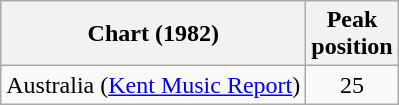<table class="wikitable">
<tr>
<th>Chart (1982)</th>
<th>Peak<br>position</th>
</tr>
<tr>
<td>Australia (<a href='#'>Kent Music Report</a>)</td>
<td align="center">25</td>
</tr>
</table>
